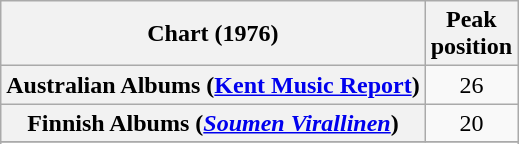<table class="wikitable sortable plainrowheaders" style="text-align:center;">
<tr>
<th scope="col">Chart (1976)</th>
<th scope="col">Peak<br>position</th>
</tr>
<tr>
<th scope="row">Australian Albums (<a href='#'>Kent Music Report</a>)</th>
<td>26</td>
</tr>
<tr>
<th scope="row">Finnish Albums (<a href='#'><em>Soumen Virallinen</em></a>)</th>
<td style="text-align:center;">20</td>
</tr>
<tr>
</tr>
<tr>
</tr>
<tr>
</tr>
<tr>
</tr>
<tr>
</tr>
</table>
